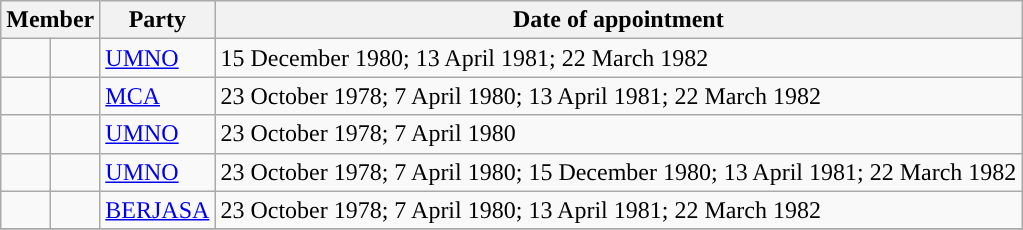<table class="sortable wikitable">
<tr>
<th colspan="2" valign="top">Member</th>
<th valign="top">Party</th>
<th valign="top">Date of appointment</th>
</tr>
<tr>
<td></td>
<td></td>
<td><a href='#'>UMNO</a></td>
<td>15 December 1980; 13 April 1981; 22 March 1982</td>
</tr>
<tr>
<td></td>
<td></td>
<td><a href='#'>MCA</a></td>
<td>23 October 1978; 7 April 1980; 13 April 1981; 22 March 1982</td>
</tr>
<tr>
<td></td>
<td></td>
<td><a href='#'>UMNO</a></td>
<td>23 October 1978; 7 April 1980</td>
</tr>
<tr>
<td></td>
<td></td>
<td><a href='#'>UMNO</a></td>
<td>23 October 1978; 7 April 1980; 15 December 1980; 13 April 1981; 22 March 1982</td>
</tr>
<tr>
<td></td>
<td></td>
<td><a href='#'>BERJASA</a></td>
<td>23 October 1978; 7 April 1980; 13 April 1981; 22 March 1982</td>
</tr>
<tr>
</tr>
</table>
